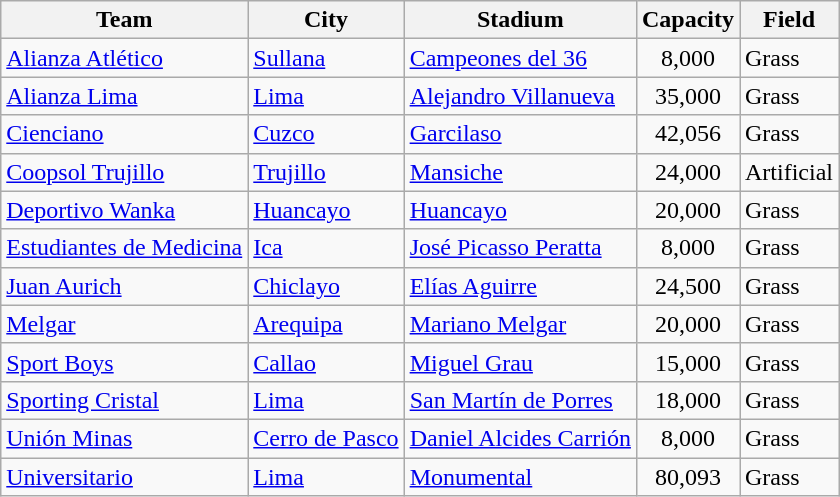<table class="wikitable sortable">
<tr>
<th>Team</th>
<th>City</th>
<th>Stadium</th>
<th>Capacity</th>
<th>Field</th>
</tr>
<tr>
<td><a href='#'>Alianza Atlético</a></td>
<td><a href='#'>Sullana</a></td>
<td><a href='#'>Campeones del 36</a></td>
<td align="center">8,000</td>
<td>Grass</td>
</tr>
<tr>
<td><a href='#'>Alianza Lima</a></td>
<td><a href='#'>Lima</a></td>
<td><a href='#'>Alejandro Villanueva</a></td>
<td align="center">35,000</td>
<td>Grass</td>
</tr>
<tr>
<td><a href='#'>Cienciano</a></td>
<td><a href='#'>Cuzco</a></td>
<td><a href='#'>Garcilaso</a></td>
<td align="center">42,056</td>
<td>Grass</td>
</tr>
<tr>
<td><a href='#'>Coopsol Trujillo</a></td>
<td><a href='#'>Trujillo</a></td>
<td><a href='#'>Mansiche</a></td>
<td align="center">24,000</td>
<td>Artificial</td>
</tr>
<tr>
<td><a href='#'>Deportivo Wanka</a></td>
<td><a href='#'>Huancayo</a></td>
<td><a href='#'>Huancayo</a></td>
<td align="center">20,000</td>
<td>Grass</td>
</tr>
<tr>
<td><a href='#'>Estudiantes de Medicina</a></td>
<td><a href='#'>Ica</a></td>
<td><a href='#'>José Picasso Peratta</a></td>
<td align="center">8,000</td>
<td>Grass</td>
</tr>
<tr>
<td><a href='#'>Juan Aurich</a></td>
<td><a href='#'>Chiclayo</a></td>
<td><a href='#'>Elías Aguirre</a></td>
<td align="center">24,500</td>
<td>Grass</td>
</tr>
<tr>
<td><a href='#'>Melgar</a></td>
<td><a href='#'>Arequipa</a></td>
<td><a href='#'>Mariano Melgar</a></td>
<td align="center">20,000</td>
<td>Grass</td>
</tr>
<tr>
<td><a href='#'>Sport Boys</a></td>
<td><a href='#'>Callao</a></td>
<td><a href='#'>Miguel Grau</a></td>
<td align="center">15,000</td>
<td>Grass</td>
</tr>
<tr>
<td><a href='#'>Sporting Cristal</a></td>
<td><a href='#'>Lima</a></td>
<td><a href='#'>San Martín de Porres</a></td>
<td align="center">18,000</td>
<td>Grass</td>
</tr>
<tr>
<td><a href='#'>Unión Minas</a></td>
<td><a href='#'>Cerro de Pasco</a></td>
<td><a href='#'>Daniel Alcides Carrión</a></td>
<td align="center">8,000</td>
<td>Grass</td>
</tr>
<tr>
<td><a href='#'>Universitario</a></td>
<td><a href='#'>Lima</a></td>
<td><a href='#'>Monumental</a></td>
<td align="center">80,093</td>
<td>Grass</td>
</tr>
</table>
